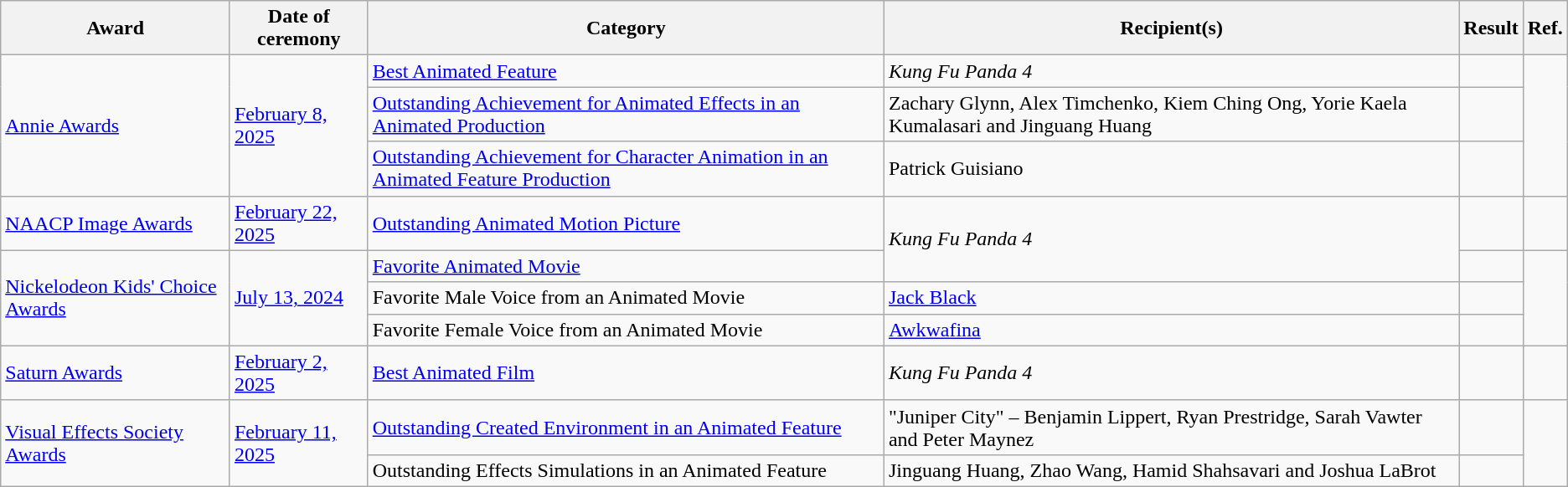<table class="wikitable">
<tr>
<th>Award</th>
<th>Date of ceremony</th>
<th>Category</th>
<th>Recipient(s)</th>
<th>Result</th>
<th>Ref.</th>
</tr>
<tr>
<td rowspan="3"><a href='#'>Annie Awards</a></td>
<td rowspan="3"><a href='#'>February 8, 2025</a></td>
<td><a href='#'>Best Animated Feature</a></td>
<td><em>Kung Fu Panda 4</em></td>
<td></td>
<td align="center" rowspan="3"></td>
</tr>
<tr>
<td><a href='#'>Outstanding Achievement for Animated Effects in an Animated Production</a></td>
<td>Zachary Glynn, Alex Timchenko, Kiem Ching Ong, Yorie Kaela Kumalasari and Jinguang Huang</td>
<td></td>
</tr>
<tr>
<td><a href='#'>Outstanding Achievement for Character Animation in an Animated Feature Production</a></td>
<td>Patrick Guisiano</td>
<td></td>
</tr>
<tr>
<td><a href='#'>NAACP Image Awards</a></td>
<td><a href='#'>February 22, 2025</a></td>
<td><a href='#'>Outstanding Animated Motion Picture</a></td>
<td rowspan="2"><em>Kung Fu Panda 4</em></td>
<td></td>
<td align="center"></td>
</tr>
<tr>
<td rowspan="3"><a href='#'>Nickelodeon Kids' Choice Awards</a></td>
<td rowspan="3"><a href='#'>July 13, 2024</a></td>
<td><a href='#'>Favorite Animated Movie</a></td>
<td></td>
<td align="center" rowspan="3"></td>
</tr>
<tr>
<td>Favorite Male Voice from an Animated Movie</td>
<td><a href='#'>Jack Black</a></td>
<td></td>
</tr>
<tr>
<td>Favorite Female Voice from an Animated Movie</td>
<td><a href='#'>Awkwafina</a></td>
<td></td>
</tr>
<tr>
<td><a href='#'>Saturn Awards</a></td>
<td><a href='#'>February 2, 2025</a></td>
<td><a href='#'>Best Animated Film</a></td>
<td><em>Kung Fu Panda 4</em></td>
<td></td>
<td align="center"></td>
</tr>
<tr>
<td rowspan="2"><a href='#'>Visual Effects Society Awards</a></td>
<td rowspan="2"><a href='#'>February 11, 2025</a></td>
<td><a href='#'>Outstanding Created Environment in an Animated Feature</a></td>
<td>"Juniper City" – Benjamin Lippert, Ryan Prestridge, Sarah Vawter and Peter Maynez</td>
<td></td>
<td align="center" rowspan="2"></td>
</tr>
<tr>
<td>Outstanding Effects Simulations in an Animated Feature</td>
<td>Jinguang Huang, Zhao Wang, Hamid Shahsavari and Joshua LaBrot</td>
<td></td>
</tr>
</table>
